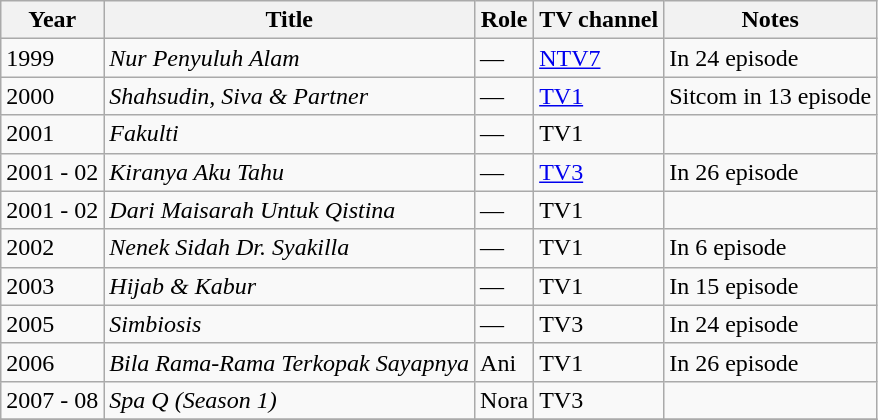<table class="wikitable">
<tr>
<th>Year</th>
<th>Title</th>
<th>Role</th>
<th>TV channel</th>
<th>Notes</th>
</tr>
<tr>
<td>1999</td>
<td><em>Nur Penyuluh Alam</em></td>
<td>—</td>
<td><a href='#'>NTV7</a></td>
<td>In 24 episode</td>
</tr>
<tr>
<td>2000</td>
<td><em>Shahsudin, Siva & Partner</em></td>
<td>—</td>
<td><a href='#'>TV1</a></td>
<td>Sitcom in 13 episode</td>
</tr>
<tr>
<td>2001</td>
<td><em>Fakulti</em></td>
<td>—</td>
<td>TV1</td>
<td></td>
</tr>
<tr>
<td>2001 - 02</td>
<td><em>Kiranya Aku Tahu</em></td>
<td>—</td>
<td><a href='#'>TV3</a></td>
<td>In 26 episode</td>
</tr>
<tr>
<td>2001 - 02</td>
<td><em>Dari Maisarah Untuk Qistina</em></td>
<td>—</td>
<td>TV1</td>
<td></td>
</tr>
<tr>
<td>2002</td>
<td><em>Nenek Sidah Dr. Syakilla</em></td>
<td>—</td>
<td>TV1</td>
<td>In 6 episode</td>
</tr>
<tr>
<td>2003</td>
<td><em>Hijab & Kabur</em></td>
<td>—</td>
<td>TV1</td>
<td>In 15 episode</td>
</tr>
<tr>
<td>2005</td>
<td><em>Simbiosis</em></td>
<td>—</td>
<td>TV3</td>
<td>In 24 episode</td>
</tr>
<tr>
<td>2006</td>
<td><em>Bila Rama-Rama Terkopak Sayapnya</em></td>
<td>Ani</td>
<td>TV1</td>
<td>In 26 episode</td>
</tr>
<tr>
<td>2007 - 08</td>
<td><em>Spa Q (Season 1)</em></td>
<td>Nora</td>
<td>TV3</td>
<td></td>
</tr>
<tr>
</tr>
</table>
